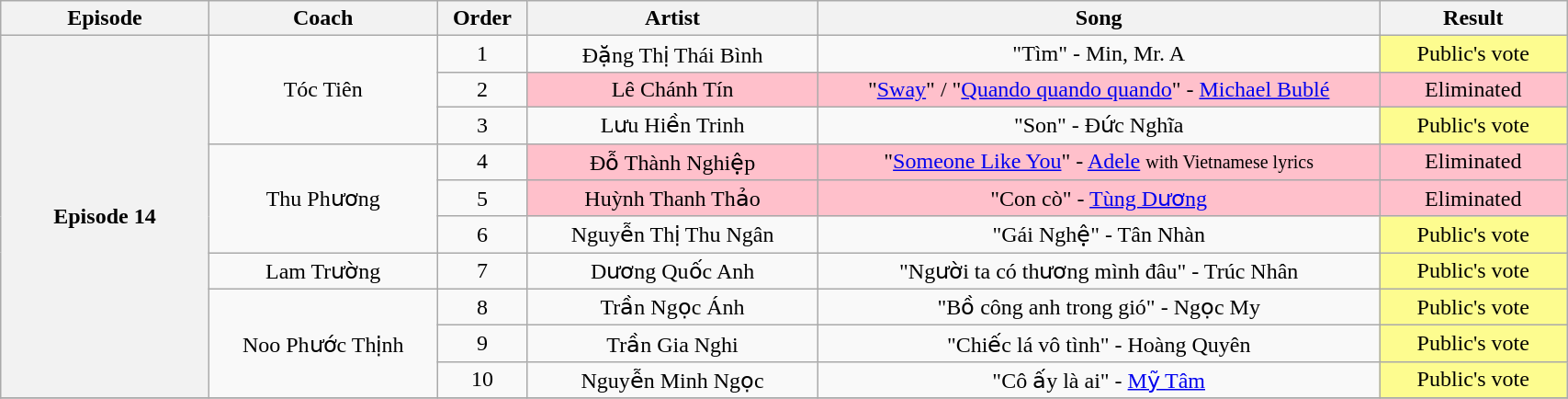<table class="wikitable" style="text-align:center; width:90%;">
<tr>
<th style="width:10%;">Episode</th>
<th style="width:11%;">Coach</th>
<th style="width:04%;">Order</th>
<th style="width:14%;">Artist</th>
<th style="width:27%;">Song</th>
<th style="width:09%;">Result</th>
</tr>
<tr>
<th rowspan="10" scope="row">Episode 14<br><small></small></th>
<td rowspan="3">Tóc Tiên</td>
<td>1</td>
<td>Đặng Thị Thái Bình</td>
<td>"Tìm" - Min, Mr. A</td>
<td style="background:#fdfc8f;">Public's vote</td>
</tr>
<tr>
<td>2</td>
<td style="background:pink;">Lê Chánh Tín</td>
<td style="background:pink;">"<a href='#'>Sway</a>" / "<a href='#'>Quando quando quando</a>" - <a href='#'>Michael Bublé</a></td>
<td style="background:pink;">Eliminated</td>
</tr>
<tr>
<td>3</td>
<td>Lưu Hiền Trinh</td>
<td>"Son" - Đức Nghĩa</td>
<td style="background:#fdfc8f;">Public's vote</td>
</tr>
<tr>
<td rowspan="3">Thu Phương</td>
<td>4</td>
<td style="background:pink;">Đỗ Thành Nghiệp</td>
<td style="background:pink;">"<a href='#'>Someone Like You</a>" - <a href='#'>Adele</a> <small>with Vietnamese lyrics</small></td>
<td style="background:pink;">Eliminated</td>
</tr>
<tr>
<td>5</td>
<td style="background:pink;">Huỳnh Thanh Thảo</td>
<td style="background:pink;">"Con cò" - <a href='#'>Tùng Dương</a></td>
<td style="background:pink;">Eliminated</td>
</tr>
<tr>
<td>6</td>
<td>Nguyễn Thị Thu Ngân</td>
<td>"Gái Nghệ" - Tân Nhàn</td>
<td style="background:#fdfc8f;">Public's vote</td>
</tr>
<tr>
<td>Lam Trường</td>
<td>7</td>
<td>Dương Quốc Anh</td>
<td>"Người ta có thương mình đâu" - Trúc Nhân</td>
<td style="background:#fdfc8f;">Public's vote</td>
</tr>
<tr>
<td rowspan="3">Noo Phước Thịnh</td>
<td>8</td>
<td>Trần Ngọc Ánh</td>
<td>"Bồ công anh trong gió" - Ngọc My</td>
<td style="background:#fdfc8f;">Public's vote</td>
</tr>
<tr>
<td>9</td>
<td>Trần Gia Nghi</td>
<td>"Chiếc lá vô tình" - Hoàng Quyên</td>
<td style="background:#fdfc8f;">Public's vote</td>
</tr>
<tr>
<td>10</td>
<td>Nguyễn Minh Ngọc</td>
<td>"Cô ấy là ai" - <a href='#'>Mỹ Tâm</a></td>
<td style="background:#fdfc8f;">Public's vote</td>
</tr>
<tr>
</tr>
</table>
